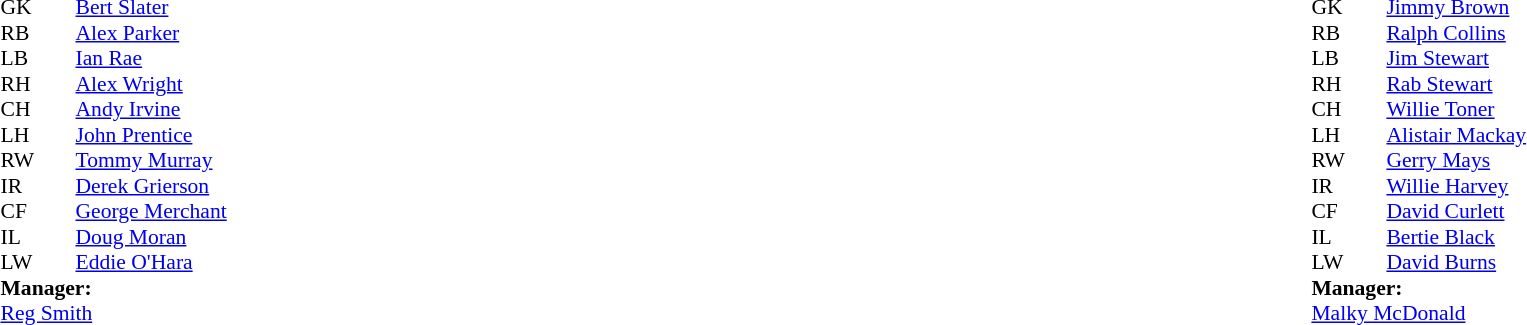<table width="100%">
<tr>
<td valign="top" width="50%"><br><table style="font-size: 90%" cellspacing="0" cellpadding="0">
<tr>
<th width="25"></th>
<th width="25"></th>
</tr>
<tr>
<td>GK</td>
<td></td>
<td> <a href='#'>Bert Slater</a></td>
</tr>
<tr>
<td>RB</td>
<td></td>
<td> <a href='#'>Alex Parker</a></td>
</tr>
<tr>
<td>LB</td>
<td></td>
<td> <a href='#'>Ian Rae</a></td>
</tr>
<tr>
<td>RH</td>
<td></td>
<td> <a href='#'>Alex Wright</a></td>
</tr>
<tr>
<td>CH</td>
<td></td>
<td> <a href='#'>Andy Irvine</a></td>
</tr>
<tr>
<td>LH</td>
<td></td>
<td> <a href='#'>John Prentice</a></td>
</tr>
<tr>
<td>RW</td>
<td></td>
<td> <a href='#'>Tommy Murray</a></td>
</tr>
<tr>
<td>IR</td>
<td></td>
<td> <a href='#'>Derek Grierson</a></td>
</tr>
<tr>
<td>CF</td>
<td></td>
<td> <a href='#'>George Merchant</a></td>
</tr>
<tr>
<td>IL</td>
<td></td>
<td> <a href='#'>Doug Moran</a></td>
</tr>
<tr>
<td>LW</td>
<td></td>
<td> <a href='#'>Eddie O'Hara</a></td>
</tr>
<tr>
<td colspan=4><strong>Manager:</strong></td>
</tr>
<tr>
<td colspan="4"> <a href='#'>Reg Smith</a></td>
</tr>
</table>
</td>
<td valign="top"></td>
<td valign="top" width="50%"><br><table style="font-size: 90%" cellspacing="0" cellpadding="0" align=center>
<tr>
<th width="25"></th>
<th width="25"></th>
</tr>
<tr>
<td>GK</td>
<td></td>
<td> <a href='#'>Jimmy Brown</a></td>
</tr>
<tr>
<td>RB</td>
<td></td>
<td> <a href='#'>Ralph Collins</a></td>
</tr>
<tr>
<td>LB</td>
<td></td>
<td> <a href='#'>Jim Stewart</a></td>
</tr>
<tr>
<td>RH</td>
<td></td>
<td> <a href='#'>Rab Stewart</a></td>
</tr>
<tr>
<td>CH</td>
<td></td>
<td> <a href='#'>Willie Toner</a></td>
</tr>
<tr>
<td>LH</td>
<td></td>
<td> <a href='#'>Alistair Mackay</a></td>
</tr>
<tr>
<td>RW</td>
<td></td>
<td> <a href='#'>Gerry Mays</a></td>
</tr>
<tr>
<td>IR</td>
<td></td>
<td> <a href='#'>Willie Harvey</a></td>
</tr>
<tr>
<td>CF</td>
<td></td>
<td> <a href='#'>David Curlett</a></td>
</tr>
<tr>
<td>IL</td>
<td></td>
<td> <a href='#'>Bertie Black</a></td>
</tr>
<tr>
<td>LW</td>
<td></td>
<td> <a href='#'>David Burns</a></td>
</tr>
<tr>
<td colspan=4><strong>Manager:</strong></td>
</tr>
<tr>
<td colspan="4"> <a href='#'>Malky McDonald</a></td>
</tr>
</table>
</td>
</tr>
</table>
